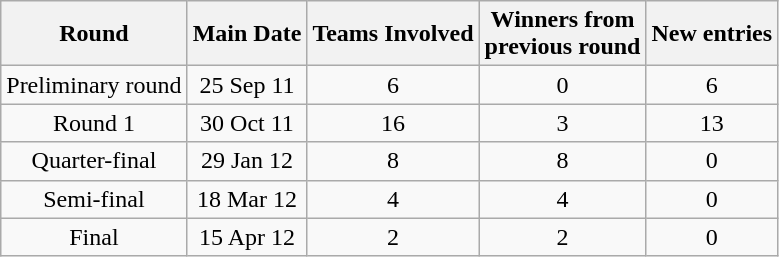<table class="wikitable">
<tr>
<th align=center>Round</th>
<th>Main Date</th>
<th>Teams Involved</th>
<th>Winners from <br>previous round</th>
<th>New entries</th>
</tr>
<tr>
<td align=center>Preliminary round</td>
<td align=center>25 Sep 11</td>
<td align=center>6</td>
<td align=center>0</td>
<td align=center>6</td>
</tr>
<tr>
<td align=center>Round 1</td>
<td align=center>30 Oct 11</td>
<td align=center>16</td>
<td align=center>3</td>
<td align=center>13</td>
</tr>
<tr>
<td align=center>Quarter-final</td>
<td align=center>29 Jan 12</td>
<td align=center>8</td>
<td align=center>8</td>
<td align=center>0</td>
</tr>
<tr>
<td align=center>Semi-final</td>
<td align=center>18 Mar 12</td>
<td align=center>4</td>
<td align=center>4</td>
<td align=center>0</td>
</tr>
<tr>
<td align=center>Final</td>
<td align=center>15 Apr 12</td>
<td align=center>2</td>
<td align=center>2</td>
<td align=center>0</td>
</tr>
</table>
